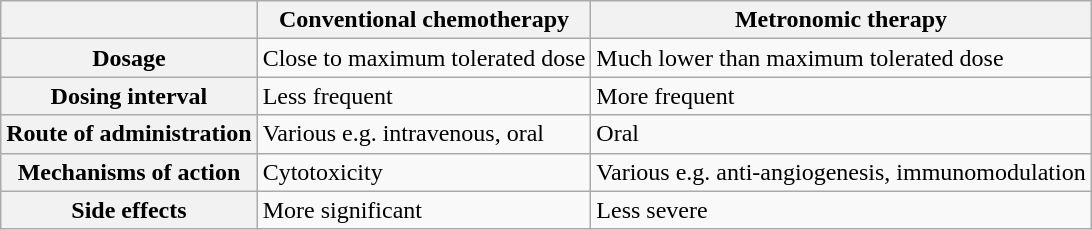<table class="wikitable">
<tr>
<th></th>
<th><strong>Conventional chemotherapy</strong></th>
<th><strong>Metronomic therapy</strong></th>
</tr>
<tr>
<th><strong>Dosage</strong></th>
<td>Close to maximum tolerated dose</td>
<td>Much lower than maximum tolerated dose</td>
</tr>
<tr>
<th><strong>Dosing interval</strong></th>
<td>Less frequent</td>
<td>More frequent</td>
</tr>
<tr>
<th><strong>Route of administration</strong></th>
<td>Various e.g. intravenous, oral</td>
<td>Oral</td>
</tr>
<tr>
<th><strong>Mechanisms of action</strong></th>
<td>Cytotoxicity</td>
<td>Various e.g. anti-angiogenesis, immunomodulation</td>
</tr>
<tr>
<th><strong>Side effects</strong></th>
<td>More significant</td>
<td>Less severe</td>
</tr>
</table>
